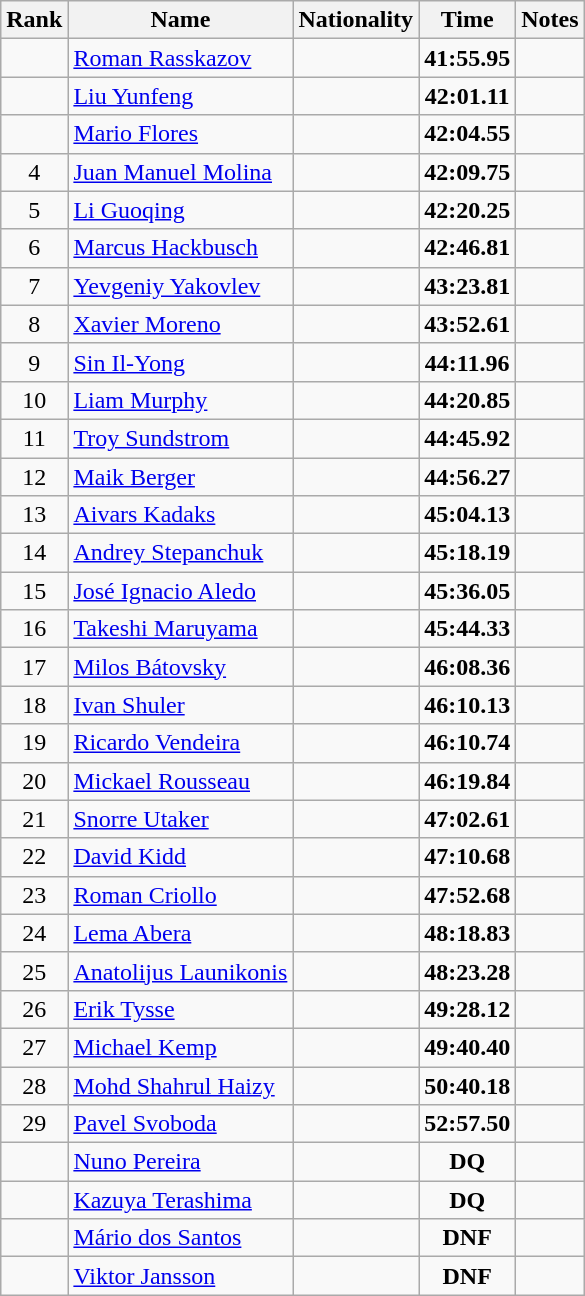<table class="wikitable sortable" style="text-align:center">
<tr>
<th>Rank</th>
<th>Name</th>
<th>Nationality</th>
<th>Time</th>
<th>Notes</th>
</tr>
<tr>
<td></td>
<td align=left><a href='#'>Roman Rasskazov</a></td>
<td align=left></td>
<td><strong>41:55.95</strong></td>
<td></td>
</tr>
<tr>
<td></td>
<td align=left><a href='#'>Liu Yunfeng</a></td>
<td align=left></td>
<td><strong>42:01.11</strong></td>
<td></td>
</tr>
<tr>
<td></td>
<td align=left><a href='#'>Mario Flores</a></td>
<td align=left></td>
<td><strong>42:04.55</strong></td>
<td></td>
</tr>
<tr>
<td>4</td>
<td align=left><a href='#'>Juan Manuel Molina</a></td>
<td align=left></td>
<td><strong>42:09.75</strong></td>
<td></td>
</tr>
<tr>
<td>5</td>
<td align=left><a href='#'>Li Guoqing</a></td>
<td align=left></td>
<td><strong>42:20.25</strong></td>
<td></td>
</tr>
<tr>
<td>6</td>
<td align=left><a href='#'>Marcus Hackbusch</a></td>
<td align=left></td>
<td><strong>42:46.81</strong></td>
<td></td>
</tr>
<tr>
<td>7</td>
<td align=left><a href='#'>Yevgeniy Yakovlev</a></td>
<td align=left></td>
<td><strong>43:23.81</strong></td>
<td></td>
</tr>
<tr>
<td>8</td>
<td align=left><a href='#'>Xavier Moreno</a></td>
<td align=left></td>
<td><strong>43:52.61</strong></td>
<td></td>
</tr>
<tr>
<td>9</td>
<td align=left><a href='#'>Sin Il-Yong</a></td>
<td align=left></td>
<td><strong>44:11.96</strong></td>
<td></td>
</tr>
<tr>
<td>10</td>
<td align=left><a href='#'>Liam Murphy</a></td>
<td align=left></td>
<td><strong>44:20.85</strong></td>
<td></td>
</tr>
<tr>
<td>11</td>
<td align=left><a href='#'>Troy Sundstrom</a></td>
<td align=left></td>
<td><strong>44:45.92</strong></td>
<td></td>
</tr>
<tr>
<td>12</td>
<td align=left><a href='#'>Maik Berger</a></td>
<td align=left></td>
<td><strong>44:56.27</strong></td>
<td></td>
</tr>
<tr>
<td>13</td>
<td align=left><a href='#'>Aivars Kadaks</a></td>
<td align=left></td>
<td><strong>45:04.13</strong></td>
<td></td>
</tr>
<tr>
<td>14</td>
<td align=left><a href='#'>Andrey Stepanchuk</a></td>
<td align=left></td>
<td><strong>45:18.19</strong></td>
<td></td>
</tr>
<tr>
<td>15</td>
<td align=left><a href='#'>José Ignacio Aledo</a></td>
<td align=left></td>
<td><strong>45:36.05</strong></td>
<td></td>
</tr>
<tr>
<td>16</td>
<td align=left><a href='#'>Takeshi Maruyama</a></td>
<td align=left></td>
<td><strong>45:44.33</strong></td>
<td></td>
</tr>
<tr>
<td>17</td>
<td align=left><a href='#'>Milos Bátovsky</a></td>
<td align=left></td>
<td><strong>46:08.36</strong></td>
<td></td>
</tr>
<tr>
<td>18</td>
<td align=left><a href='#'>Ivan Shuler</a></td>
<td align=left></td>
<td><strong>46:10.13</strong></td>
<td></td>
</tr>
<tr>
<td>19</td>
<td align=left><a href='#'>Ricardo Vendeira</a></td>
<td align=left></td>
<td><strong>46:10.74</strong></td>
<td></td>
</tr>
<tr>
<td>20</td>
<td align=left><a href='#'>Mickael Rousseau</a></td>
<td align=left></td>
<td><strong>46:19.84</strong></td>
<td></td>
</tr>
<tr>
<td>21</td>
<td align=left><a href='#'>Snorre Utaker</a></td>
<td align=left></td>
<td><strong>47:02.61</strong></td>
<td></td>
</tr>
<tr>
<td>22</td>
<td align=left><a href='#'>David Kidd</a></td>
<td align=left></td>
<td><strong>47:10.68</strong></td>
<td></td>
</tr>
<tr>
<td>23</td>
<td align=left><a href='#'>Roman Criollo</a></td>
<td align=left></td>
<td><strong>47:52.68</strong></td>
<td></td>
</tr>
<tr>
<td>24</td>
<td align=left><a href='#'>Lema Abera</a></td>
<td align=left></td>
<td><strong>48:18.83</strong></td>
<td></td>
</tr>
<tr>
<td>25</td>
<td align=left><a href='#'>Anatolijus Launikonis</a></td>
<td align=left></td>
<td><strong>48:23.28</strong></td>
<td></td>
</tr>
<tr>
<td>26</td>
<td align=left><a href='#'>Erik Tysse</a></td>
<td align=left></td>
<td><strong>49:28.12</strong></td>
<td></td>
</tr>
<tr>
<td>27</td>
<td align=left><a href='#'>Michael Kemp</a></td>
<td align=left></td>
<td><strong>49:40.40</strong></td>
<td></td>
</tr>
<tr>
<td>28</td>
<td align=left><a href='#'>Mohd Shahrul Haizy</a></td>
<td align=left></td>
<td><strong>50:40.18</strong></td>
<td></td>
</tr>
<tr>
<td>29</td>
<td align=left><a href='#'>Pavel Svoboda</a></td>
<td align=left></td>
<td><strong>52:57.50</strong></td>
<td></td>
</tr>
<tr>
<td></td>
<td align=left><a href='#'>Nuno Pereira</a></td>
<td align=left></td>
<td><strong>DQ</strong></td>
<td></td>
</tr>
<tr>
<td></td>
<td align=left><a href='#'>Kazuya Terashima</a></td>
<td align=left></td>
<td><strong>DQ</strong></td>
<td></td>
</tr>
<tr>
<td></td>
<td align=left><a href='#'>Mário dos Santos</a></td>
<td align=left></td>
<td><strong>DNF</strong></td>
<td></td>
</tr>
<tr>
<td></td>
<td align=left><a href='#'>Viktor Jansson</a></td>
<td align=left></td>
<td><strong>DNF</strong></td>
<td></td>
</tr>
</table>
